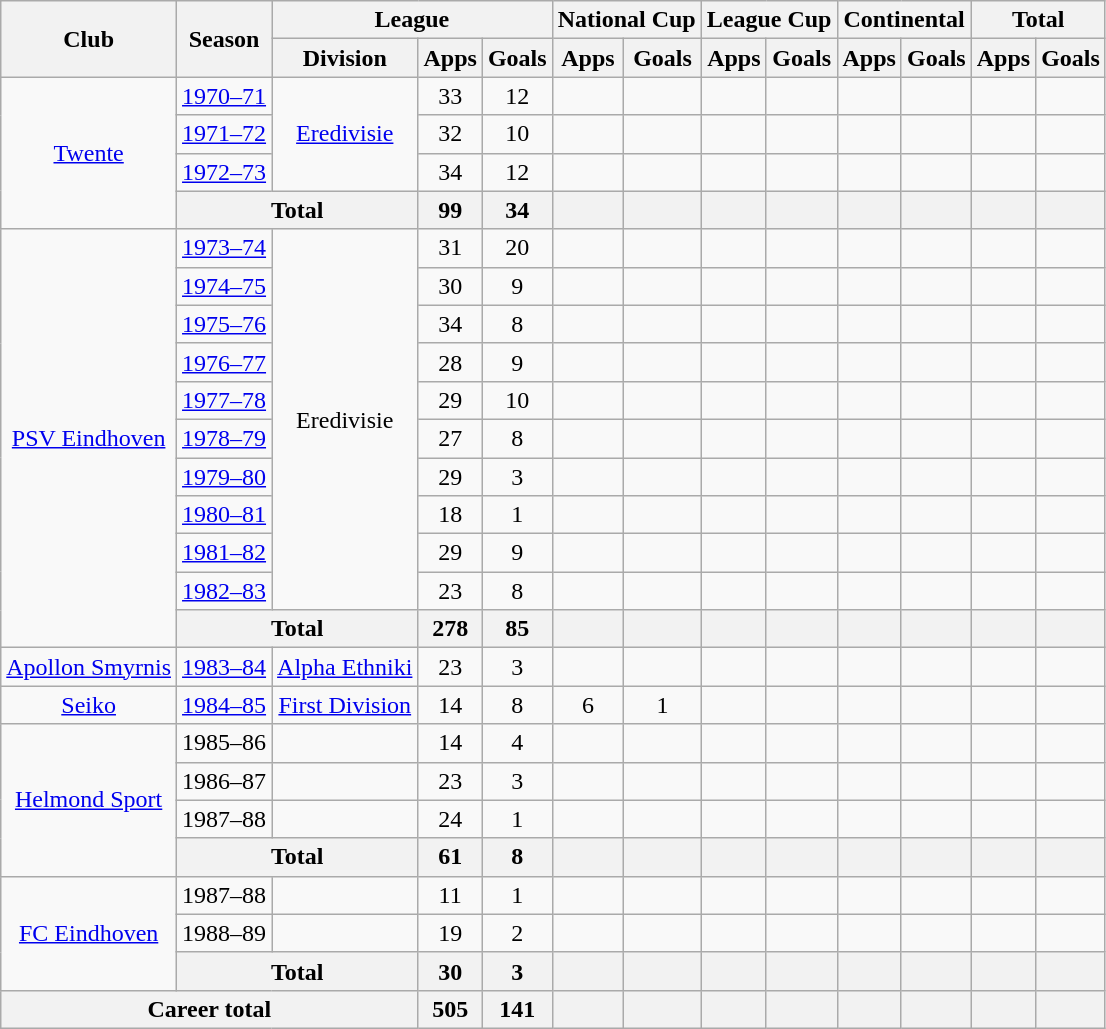<table class="wikitable" style="text-align:center">
<tr>
<th rowspan="2">Club</th>
<th rowspan="2">Season</th>
<th colspan="3">League</th>
<th colspan="2">National Cup</th>
<th colspan="2">League Cup</th>
<th colspan="2">Continental</th>
<th colspan="2">Total</th>
</tr>
<tr>
<th>Division</th>
<th>Apps</th>
<th>Goals</th>
<th>Apps</th>
<th>Goals</th>
<th>Apps</th>
<th>Goals</th>
<th>Apps</th>
<th>Goals</th>
<th>Apps</th>
<th>Goals</th>
</tr>
<tr>
<td rowspan="4"><a href='#'>Twente</a></td>
<td><a href='#'>1970–71</a></td>
<td rowspan="3"><a href='#'>Eredivisie</a></td>
<td>33</td>
<td>12</td>
<td></td>
<td></td>
<td></td>
<td></td>
<td></td>
<td></td>
<td></td>
<td></td>
</tr>
<tr>
<td><a href='#'>1971–72</a></td>
<td>32</td>
<td>10</td>
<td></td>
<td></td>
<td></td>
<td></td>
<td></td>
<td></td>
<td></td>
<td></td>
</tr>
<tr>
<td><a href='#'>1972–73</a></td>
<td>34</td>
<td>12</td>
<td></td>
<td></td>
<td></td>
<td></td>
<td></td>
<td></td>
<td></td>
<td></td>
</tr>
<tr>
<th colspan="2">Total</th>
<th>99</th>
<th>34</th>
<th></th>
<th></th>
<th></th>
<th></th>
<th></th>
<th></th>
<th></th>
<th></th>
</tr>
<tr>
<td rowspan="11"><a href='#'>PSV Eindhoven</a></td>
<td><a href='#'>1973–74</a></td>
<td rowspan="10">Eredivisie</td>
<td>31</td>
<td>20</td>
<td></td>
<td></td>
<td></td>
<td></td>
<td></td>
<td></td>
<td></td>
<td></td>
</tr>
<tr>
<td><a href='#'>1974–75</a></td>
<td>30</td>
<td>9</td>
<td></td>
<td></td>
<td></td>
<td></td>
<td></td>
<td></td>
<td></td>
<td></td>
</tr>
<tr>
<td><a href='#'>1975–76</a></td>
<td>34</td>
<td>8</td>
<td></td>
<td></td>
<td></td>
<td></td>
<td></td>
<td></td>
<td></td>
<td></td>
</tr>
<tr>
<td><a href='#'>1976–77</a></td>
<td>28</td>
<td>9</td>
<td></td>
<td></td>
<td></td>
<td></td>
<td></td>
<td></td>
<td></td>
<td></td>
</tr>
<tr>
<td><a href='#'>1977–78</a></td>
<td>29</td>
<td>10</td>
<td></td>
<td></td>
<td></td>
<td></td>
<td></td>
<td></td>
<td></td>
<td></td>
</tr>
<tr>
<td><a href='#'>1978–79</a></td>
<td>27</td>
<td>8</td>
<td></td>
<td></td>
<td></td>
<td></td>
<td></td>
<td></td>
<td></td>
<td></td>
</tr>
<tr>
<td><a href='#'>1979–80</a></td>
<td>29</td>
<td>3</td>
<td></td>
<td></td>
<td></td>
<td></td>
<td></td>
<td></td>
<td></td>
<td></td>
</tr>
<tr>
<td><a href='#'>1980–81</a></td>
<td>18</td>
<td>1</td>
<td></td>
<td></td>
<td></td>
<td></td>
<td></td>
<td></td>
<td></td>
<td></td>
</tr>
<tr>
<td><a href='#'>1981–82</a></td>
<td>29</td>
<td>9</td>
<td></td>
<td></td>
<td></td>
<td></td>
<td></td>
<td></td>
<td></td>
<td></td>
</tr>
<tr>
<td><a href='#'>1982–83</a></td>
<td>23</td>
<td>8</td>
<td></td>
<td></td>
<td></td>
<td></td>
<td></td>
<td></td>
<td></td>
<td></td>
</tr>
<tr>
<th colspan="2">Total</th>
<th>278</th>
<th>85</th>
<th></th>
<th></th>
<th></th>
<th></th>
<th></th>
<th></th>
<th></th>
<th></th>
</tr>
<tr>
<td><a href='#'>Apollon Smyrnis</a></td>
<td><a href='#'>1983–84</a></td>
<td><a href='#'>Alpha Ethniki</a></td>
<td>23</td>
<td>3</td>
<td></td>
<td></td>
<td></td>
<td></td>
<td></td>
<td></td>
<td></td>
<td></td>
</tr>
<tr>
<td><a href='#'>Seiko</a></td>
<td><a href='#'>1984–85</a></td>
<td><a href='#'>First Division</a></td>
<td>14</td>
<td>8</td>
<td>6</td>
<td>1</td>
<td></td>
<td></td>
<td></td>
<td></td>
<td></td>
<td></td>
</tr>
<tr>
<td rowspan="4"><a href='#'>Helmond Sport</a></td>
<td>1985–86</td>
<td></td>
<td>14</td>
<td>4</td>
<td></td>
<td></td>
<td></td>
<td></td>
<td></td>
<td></td>
<td></td>
<td></td>
</tr>
<tr>
<td>1986–87</td>
<td></td>
<td>23</td>
<td>3</td>
<td></td>
<td></td>
<td></td>
<td></td>
<td></td>
<td></td>
<td></td>
<td></td>
</tr>
<tr>
<td>1987–88</td>
<td></td>
<td>24</td>
<td>1</td>
<td></td>
<td></td>
<td></td>
<td></td>
<td></td>
<td></td>
<td></td>
<td></td>
</tr>
<tr>
<th colspan="2">Total</th>
<th>61</th>
<th>8</th>
<th></th>
<th></th>
<th></th>
<th></th>
<th></th>
<th></th>
<th></th>
<th></th>
</tr>
<tr>
<td rowspan="3"><a href='#'>FC Eindhoven</a></td>
<td>1987–88</td>
<td></td>
<td>11</td>
<td>1</td>
<td></td>
<td></td>
<td></td>
<td></td>
<td></td>
<td></td>
<td></td>
<td></td>
</tr>
<tr>
<td>1988–89</td>
<td></td>
<td>19</td>
<td>2</td>
<td></td>
<td></td>
<td></td>
<td></td>
<td></td>
<td></td>
<td></td>
<td></td>
</tr>
<tr>
<th colspan="2">Total</th>
<th>30</th>
<th>3</th>
<th></th>
<th></th>
<th></th>
<th></th>
<th></th>
<th></th>
<th></th>
<th></th>
</tr>
<tr>
<th colspan="3">Career total</th>
<th>505</th>
<th>141</th>
<th></th>
<th></th>
<th></th>
<th></th>
<th></th>
<th></th>
<th></th>
<th></th>
</tr>
</table>
